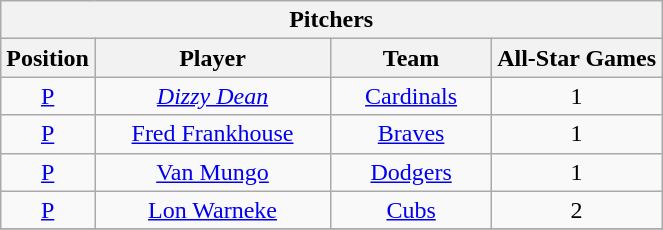<table class="wikitable" style="font-size: 100%; text-align:right;">
<tr>
<th colspan="4">Pitchers</th>
</tr>
<tr>
<th>Position</th>
<th width="150">Player</th>
<th width="100">Team</th>
<th>All-Star Games</th>
</tr>
<tr>
<td align="center"><a href='#'>P</a></td>
<td align="center"><em><a href='#'>Dizzy Dean</a></em></td>
<td align="center"><a href='#'>Cardinals</a></td>
<td align="center">1</td>
</tr>
<tr>
<td align="center"><a href='#'>P</a></td>
<td align="center"><a href='#'>Fred Frankhouse</a></td>
<td align="center"><a href='#'>Braves</a></td>
<td align="center">1</td>
</tr>
<tr>
<td align="center"><a href='#'>P</a></td>
<td align="center"><a href='#'>Van Mungo</a></td>
<td align="center"><a href='#'>Dodgers</a></td>
<td align="center">1</td>
</tr>
<tr>
<td align="center"><a href='#'>P</a></td>
<td align="center"><a href='#'>Lon Warneke</a></td>
<td align="center"><a href='#'>Cubs</a></td>
<td align="center">2</td>
</tr>
<tr>
</tr>
</table>
